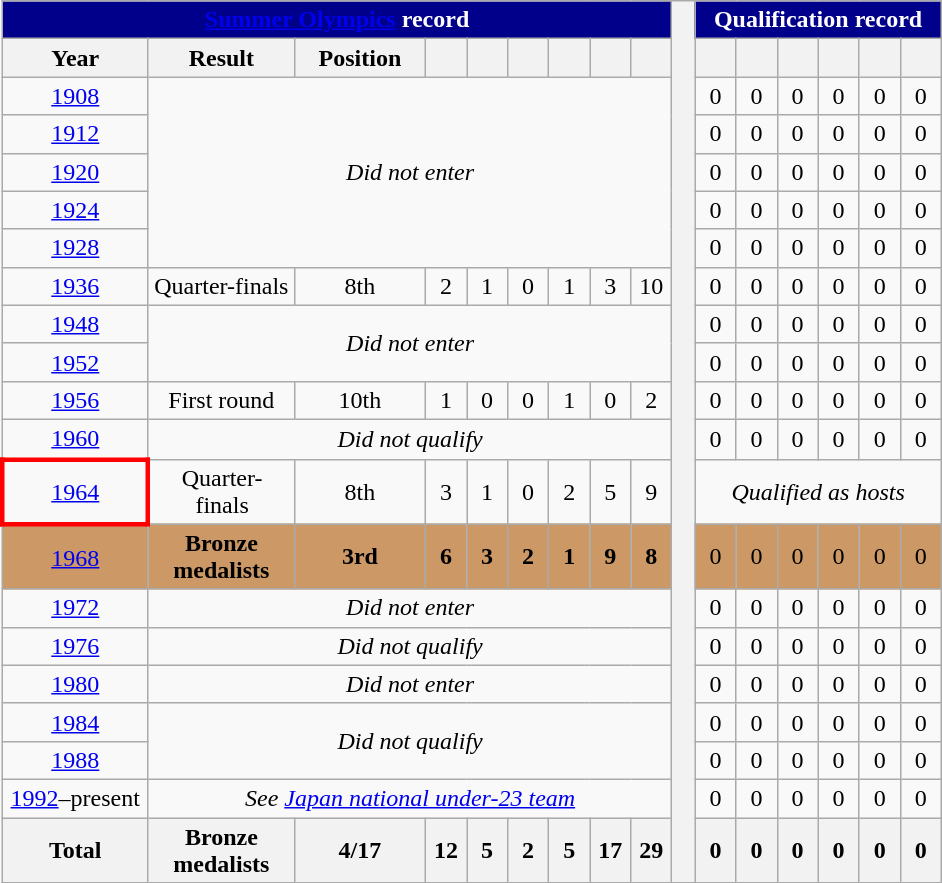<table class="wikitable" style="text-align: center;">
<tr>
<th colspan="9"style=background:darkblue;color:white><a href='#'>Summer Olympics</a> record</th>
<th style="width:8px;" rowspan="21"style=background:darkblue></th>
<th colspan="6"style=background:darkblue;color:white>Qualification record</th>
</tr>
<tr>
<th style="width:90px;"style=background:blue;color:white>Year</th>
<th style="width:90px;"style=background:blue;color:white>Result</th>
<th style="width:80px;"style=background:blue;color:white>Position</th>
<th style="width:20px;"style=background:blue;color:white></th>
<th style="width:20px;"style=background:blue;color:white></th>
<th style="width:20px;"style=background:blue;color:white></th>
<th style="width:20px;"style=background:blue;color:white></th>
<th style="width:20px;"style=background:blue;color:white></th>
<th style="width:20px;"style=background:blue;color:white></th>
<th style="width:20px;"style=background:blue;color:white></th>
<th style="width:20px;"style=background:blue;color:white></th>
<th style="width:20px;"style=background:blue;color:white></th>
<th style="width:20px;"style=background:blue;color:white></th>
<th style="width:20px;"style=background:blue;color:white></th>
<th style="width:20px;"style=background:blue;color:white></th>
</tr>
<tr>
<td> <a href='#'>1908</a></td>
<td rowspan=5 colspan=8><em>Did not enter</em></td>
<td>0</td>
<td>0</td>
<td>0</td>
<td>0</td>
<td>0</td>
<td>0</td>
</tr>
<tr>
<td> <a href='#'>1912</a></td>
<td>0</td>
<td>0</td>
<td>0</td>
<td>0</td>
<td>0</td>
<td>0</td>
</tr>
<tr>
<td> <a href='#'>1920</a></td>
<td>0</td>
<td>0</td>
<td>0</td>
<td>0</td>
<td>0</td>
<td>0</td>
</tr>
<tr>
<td> <a href='#'>1924</a></td>
<td>0</td>
<td>0</td>
<td>0</td>
<td>0</td>
<td>0</td>
<td>0</td>
</tr>
<tr>
<td> <a href='#'>1928</a></td>
<td>0</td>
<td>0</td>
<td>0</td>
<td>0</td>
<td>0</td>
<td>0</td>
</tr>
<tr>
<td> <a href='#'>1936</a></td>
<td>Quarter-finals</td>
<td>8th</td>
<td>2</td>
<td>1</td>
<td>0</td>
<td>1</td>
<td>3</td>
<td>10</td>
<td>0</td>
<td>0</td>
<td>0</td>
<td>0</td>
<td>0</td>
<td>0</td>
</tr>
<tr>
<td> <a href='#'>1948</a></td>
<td rowspan=2 colspan=8><em>Did not enter</em></td>
<td>0</td>
<td>0</td>
<td>0</td>
<td>0</td>
<td>0</td>
<td>0</td>
</tr>
<tr>
<td> <a href='#'>1952</a></td>
<td>0</td>
<td>0</td>
<td>0</td>
<td>0</td>
<td>0</td>
<td>0</td>
</tr>
<tr>
<td> <a href='#'>1956</a></td>
<td>First round</td>
<td>10th</td>
<td>1</td>
<td>0</td>
<td>0</td>
<td>1</td>
<td>0</td>
<td>2</td>
<td>0</td>
<td>0</td>
<td>0</td>
<td>0</td>
<td>0</td>
<td>0</td>
</tr>
<tr>
<td> <a href='#'>1960</a></td>
<td colspan=8><em>Did not qualify</em></td>
<td>0</td>
<td>0</td>
<td>0</td>
<td>0</td>
<td>0</td>
<td>0</td>
</tr>
<tr>
<td style="border: 3px solid red"> <a href='#'>1964</a></td>
<td>Quarter-finals</td>
<td>8th</td>
<td>3</td>
<td>1</td>
<td>0</td>
<td>2</td>
<td>5</td>
<td>9</td>
<td colspan=8><em>Qualified as hosts</em></td>
</tr>
<tr style="background:#c96;">
<td> <a href='#'>1968</a></td>
<td><strong>Bronze medalists</strong></td>
<td><strong>3rd</strong></td>
<td><strong>6</strong></td>
<td><strong>3</strong></td>
<td><strong>2</strong></td>
<td><strong>1</strong></td>
<td><strong>9</strong></td>
<td><strong>8</strong></td>
<td>0</td>
<td>0</td>
<td>0</td>
<td>0</td>
<td>0</td>
<td>0</td>
</tr>
<tr>
<td> <a href='#'>1972</a></td>
<td colspan=8><em>Did not enter</em></td>
<td>0</td>
<td>0</td>
<td>0</td>
<td>0</td>
<td>0</td>
<td>0</td>
</tr>
<tr>
<td> <a href='#'>1976</a></td>
<td colspan=8><em>Did not qualify</em></td>
<td>0</td>
<td>0</td>
<td>0</td>
<td>0</td>
<td>0</td>
<td>0</td>
</tr>
<tr>
<td> <a href='#'>1980</a></td>
<td colspan=8><em>Did not enter</em></td>
<td>0</td>
<td>0</td>
<td>0</td>
<td>0</td>
<td>0</td>
<td>0</td>
</tr>
<tr>
<td> <a href='#'>1984</a></td>
<td rowspan=2 colspan=8><em>Did not qualify</em></td>
<td>0</td>
<td>0</td>
<td>0</td>
<td>0</td>
<td>0</td>
<td>0</td>
</tr>
<tr>
<td> <a href='#'>1988</a></td>
<td>0</td>
<td>0</td>
<td>0</td>
<td>0</td>
<td>0</td>
<td>0</td>
</tr>
<tr>
<td><a href='#'>1992</a>–present</td>
<td colspan=8><em>See <a href='#'>Japan national under-23 team</a></em></td>
<td>0</td>
<td>0</td>
<td>0</td>
<td>0</td>
<td>0</td>
<td>0</td>
</tr>
<tr>
<th>Total</th>
<th>Bronze medalists</th>
<th>4/17</th>
<th>12</th>
<th>5</th>
<th>2</th>
<th>5</th>
<th>17</th>
<th>29</th>
<th>0</th>
<th>0</th>
<th>0</th>
<th>0</th>
<th>0</th>
<th>0</th>
</tr>
</table>
